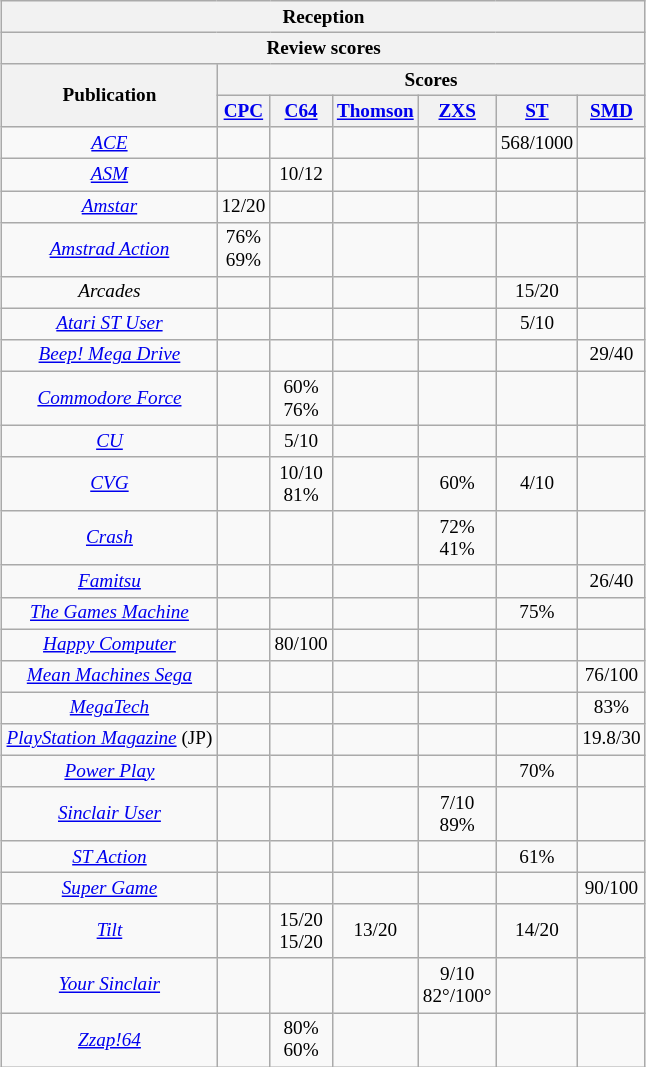<table class="wikitable collapsible" style="float:right; font-size:80%; text-align:center; margin:1em; margin-top:0; padding:0;" cellpadding="0">
<tr>
<th colspan=10 style="font-size: 100%">Reception</th>
</tr>
<tr>
<th colspan=7>Review scores</th>
</tr>
<tr>
<th rowspan=2>Publication</th>
<th colspan=7>Scores</th>
</tr>
<tr>
<th><a href='#'>CPC</a></th>
<th><a href='#'>C64</a></th>
<th><a href='#'>Thomson</a></th>
<th><a href='#'>ZXS</a></th>
<th><a href='#'>ST</a></th>
<th><a href='#'>SMD</a></th>
</tr>
<tr>
<td><em><a href='#'>ACE</a></em></td>
<td></td>
<td></td>
<td></td>
<td></td>
<td>568/1000</td>
<td></td>
</tr>
<tr>
<td><em><a href='#'>ASM</a></em></td>
<td></td>
<td>10/12</td>
<td></td>
<td></td>
<td></td>
<td></td>
</tr>
<tr>
<td><em><a href='#'>Amstar</a></em></td>
<td>12/20</td>
<td></td>
<td></td>
<td></td>
<td></td>
<td></td>
</tr>
<tr>
<td><em><a href='#'>Amstrad Action</a></em></td>
<td>76%<br>69%</td>
<td></td>
<td></td>
<td></td>
<td></td>
<td></td>
</tr>
<tr>
<td><em>Arcades</em></td>
<td></td>
<td></td>
<td></td>
<td></td>
<td>15/20</td>
<td></td>
</tr>
<tr>
<td><em><a href='#'>Atari ST User</a></em></td>
<td></td>
<td></td>
<td></td>
<td></td>
<td>5/10</td>
<td></td>
</tr>
<tr>
<td><em><a href='#'>Beep! Mega Drive</a></em></td>
<td></td>
<td></td>
<td></td>
<td></td>
<td></td>
<td>29/40</td>
</tr>
<tr>
<td><em><a href='#'>Commodore Force</a></em></td>
<td></td>
<td>60%<br>76%</td>
<td></td>
<td></td>
<td></td>
<td></td>
</tr>
<tr>
<td><em><a href='#'>CU</a></em></td>
<td></td>
<td>5/10</td>
<td></td>
<td></td>
<td></td>
<td></td>
</tr>
<tr>
<td><em><a href='#'>CVG</a></em></td>
<td></td>
<td>10/10<br>81%</td>
<td></td>
<td>60%</td>
<td>4/10</td>
<td></td>
</tr>
<tr>
<td><em><a href='#'>Crash</a></em></td>
<td></td>
<td></td>
<td></td>
<td>72%<br>41%</td>
<td></td>
<td></td>
</tr>
<tr>
<td><em><a href='#'>Famitsu</a></em></td>
<td></td>
<td></td>
<td></td>
<td></td>
<td></td>
<td>26/40</td>
</tr>
<tr>
<td><em><a href='#'>The Games Machine</a></em></td>
<td></td>
<td></td>
<td></td>
<td></td>
<td>75%</td>
<td></td>
</tr>
<tr>
<td><em><a href='#'>Happy Computer</a></em></td>
<td></td>
<td>80/100</td>
<td></td>
<td></td>
<td></td>
<td></td>
</tr>
<tr>
<td><em><a href='#'>Mean Machines Sega</a></em></td>
<td></td>
<td></td>
<td></td>
<td></td>
<td></td>
<td>76/100</td>
</tr>
<tr>
<td><em><a href='#'>MegaTech</a></em></td>
<td></td>
<td></td>
<td></td>
<td></td>
<td></td>
<td>83%</td>
</tr>
<tr>
<td><em><a href='#'>PlayStation Magazine</a></em> (JP)</td>
<td></td>
<td></td>
<td></td>
<td></td>
<td></td>
<td>19.8/30</td>
</tr>
<tr>
<td><em><a href='#'>Power Play</a></em></td>
<td></td>
<td></td>
<td></td>
<td></td>
<td>70%</td>
<td></td>
</tr>
<tr>
<td><em><a href='#'>Sinclair User</a></em></td>
<td></td>
<td></td>
<td></td>
<td>7/10<br>89%</td>
<td></td>
<td></td>
</tr>
<tr>
<td><em><a href='#'>ST Action</a></em></td>
<td></td>
<td></td>
<td></td>
<td></td>
<td>61%</td>
<td></td>
</tr>
<tr>
<td><em><a href='#'>Super Game</a></em></td>
<td></td>
<td></td>
<td></td>
<td></td>
<td></td>
<td>90/100</td>
</tr>
<tr>
<td><em><a href='#'>Tilt</a></em></td>
<td></td>
<td>15/20<br>15/20</td>
<td>13/20</td>
<td></td>
<td>14/20</td>
<td></td>
</tr>
<tr>
<td><em><a href='#'>Your Sinclair</a></em></td>
<td></td>
<td></td>
<td></td>
<td>9/10<br>82°/100°</td>
<td></td>
<td></td>
</tr>
<tr>
<td><em><a href='#'>Zzap!64</a></em></td>
<td></td>
<td>80%<br>60%</td>
<td></td>
<td></td>
<td></td>
<td></td>
</tr>
</table>
